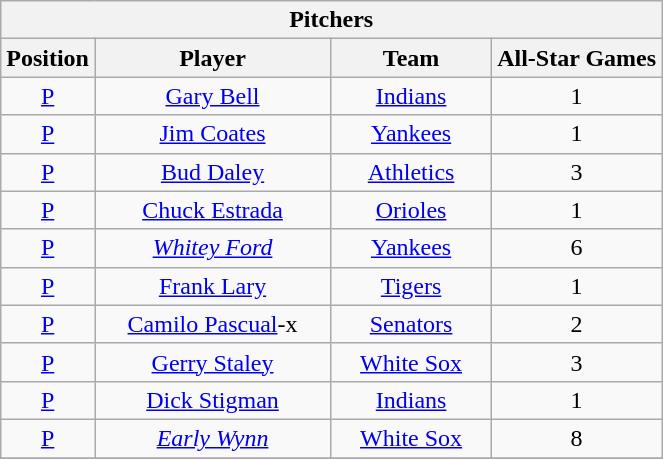<table class="wikitable" style="font-size: 100%; text-align:right;">
<tr>
<th colspan="4">Pitchers</th>
</tr>
<tr>
<th>Position</th>
<th width="150">Player</th>
<th width="100">Team</th>
<th>All-Star Games</th>
</tr>
<tr>
<td align="center"><a href='#'>P</a></td>
<td align="center"><a href='#'>Gary Bell</a></td>
<td align="center"><a href='#'>Indians</a></td>
<td align="center">1</td>
</tr>
<tr>
<td align="center"><a href='#'>P</a></td>
<td align="center"><a href='#'>Jim Coates</a></td>
<td align="center"><a href='#'>Yankees</a></td>
<td align="center">1</td>
</tr>
<tr>
<td align="center"><a href='#'>P</a></td>
<td align="center"><a href='#'>Bud Daley</a></td>
<td align="center"><a href='#'>Athletics</a></td>
<td align="center">3</td>
</tr>
<tr>
<td align="center"><a href='#'>P</a></td>
<td align="center"><a href='#'>Chuck Estrada</a></td>
<td align="center"><a href='#'>Orioles</a></td>
<td align="center">1</td>
</tr>
<tr>
<td align="center"><a href='#'>P</a></td>
<td align="center"><em><a href='#'>Whitey Ford</a></em></td>
<td align="center"><a href='#'>Yankees</a></td>
<td align="center">6</td>
</tr>
<tr>
<td align="center"><a href='#'>P</a></td>
<td align="center"><a href='#'>Frank Lary</a></td>
<td align="center"><a href='#'>Tigers</a></td>
<td align="center">1</td>
</tr>
<tr>
<td align="center"><a href='#'>P</a></td>
<td align="center"><a href='#'>Camilo Pascual</a>-x</td>
<td align="center"><a href='#'>Senators</a></td>
<td align="center">2</td>
</tr>
<tr>
<td align="center"><a href='#'>P</a></td>
<td align="center"><a href='#'>Gerry Staley</a></td>
<td align="center"><a href='#'>White Sox</a></td>
<td align="center">3</td>
</tr>
<tr>
<td align="center"><a href='#'>P</a></td>
<td align="center"><a href='#'>Dick Stigman</a></td>
<td align="center"><a href='#'>Indians</a></td>
<td align="center">1</td>
</tr>
<tr>
<td align="center"><a href='#'>P</a></td>
<td align="center"><em><a href='#'>Early Wynn</a></em></td>
<td align="center"><a href='#'>White Sox</a></td>
<td align="center">8</td>
</tr>
<tr>
</tr>
</table>
